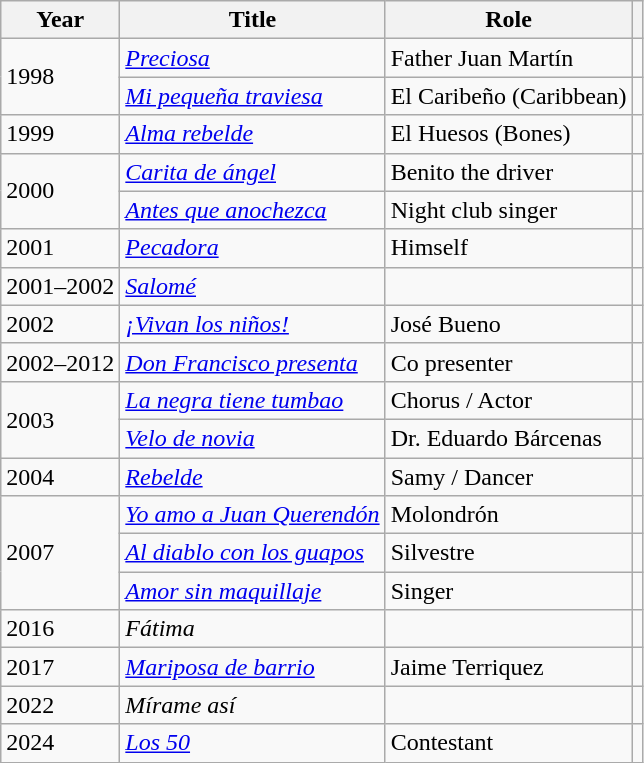<table class="wikitable">
<tr>
<th>Year</th>
<th>Title</th>
<th>Role</th>
<th></th>
</tr>
<tr>
<td rowspan="2">1998</td>
<td><a href='#'><em>Preciosa</em></a></td>
<td>Father Juan Martín</td>
<td></td>
</tr>
<tr>
<td><em><a href='#'>Mi pequeña traviesa</a></em></td>
<td>El Caribeño (Caribbean)</td>
<td></td>
</tr>
<tr>
<td>1999</td>
<td><em><a href='#'>Alma rebelde</a></em></td>
<td rowspan="1">El Huesos (Bones)</td>
<td></td>
</tr>
<tr>
<td rowspan="2">2000</td>
<td><em><a href='#'>Carita de ángel</a></em></td>
<td>Benito the driver</td>
<td></td>
</tr>
<tr>
<td><a href='#'><em>Antes que anochezca</em></a></td>
<td>Night club singer</td>
<td></td>
</tr>
<tr>
<td>2001</td>
<td><a href='#'><em>Pecadora</em></a></td>
<td>Himself</td>
<td></td>
</tr>
<tr>
<td>2001–2002</td>
<td><a href='#'><em>Salomé</em></a></td>
<td></td>
<td></td>
</tr>
<tr>
<td>2002</td>
<td><em><a href='#'>¡Vivan los niños!</a></em></td>
<td>José Bueno</td>
<td></td>
</tr>
<tr>
<td>2002–2012</td>
<td><a href='#'><em>Don Francisco presenta</em></a></td>
<td>Co presenter</td>
<td></td>
</tr>
<tr>
<td rowspan="2">2003</td>
<td><a href='#'><em>La negra tiene tumbao</em></a></td>
<td>Chorus / Actor</td>
<td></td>
</tr>
<tr>
<td><em><a href='#'>Velo de novia</a></em></td>
<td>Dr. Eduardo Bárcenas</td>
<td></td>
</tr>
<tr>
<td>2004</td>
<td><em><a href='#'>Rebelde</a></em></td>
<td>Samy / Dancer</td>
<td></td>
</tr>
<tr>
<td rowspan="3">2007</td>
<td><em><a href='#'>Yo amo a Juan Querendón</a></em></td>
<td>Molondrón</td>
<td></td>
</tr>
<tr>
<td><em><a href='#'>Al diablo con los guapos</a></em></td>
<td>Silvestre</td>
<td></td>
</tr>
<tr>
<td><em><a href='#'>Amor sin maquillaje</a></em></td>
<td>Singer</td>
<td></td>
</tr>
<tr>
<td>2016</td>
<td><em>Fátima</em></td>
<td></td>
<td></td>
</tr>
<tr>
<td>2017</td>
<td><a href='#'><em>Mariposa de barrio</em></a></td>
<td>Jaime Terriquez</td>
<td></td>
</tr>
<tr>
<td>2022</td>
<td><em>Mírame así</em></td>
<td></td>
<td></td>
</tr>
<tr>
<td>2024</td>
<td><em><a href='#'>Los 50</a></em></td>
<td>Contestant</td>
<td></td>
</tr>
</table>
